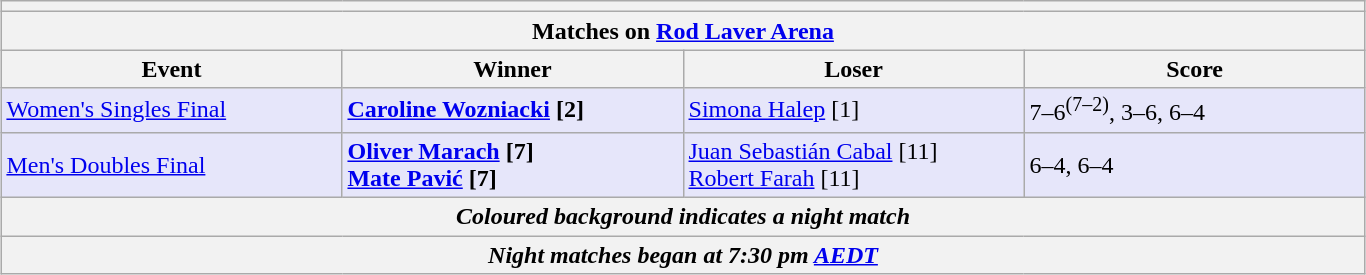<table class="wikitable collapsible uncollapsed" style="margin:1em auto;">
<tr>
<th colspan=4></th>
</tr>
<tr>
<th colspan=4><strong>Matches on <a href='#'>Rod Laver Arena</a></strong></th>
</tr>
<tr>
<th style="width:220px;">Event</th>
<th style="width:220px;">Winner</th>
<th style="width:220px;">Loser</th>
<th style="width:220px;">Score</th>
</tr>
<tr bgcolor=lavender>
<td><a href='#'>Women's Singles Final</a></td>
<td> <strong><a href='#'>Caroline Wozniacki</a> [2]</strong></td>
<td> <a href='#'>Simona Halep</a> [1]</td>
<td>7–6<sup>(7–2)</sup>, 3–6, 6–4</td>
</tr>
<tr bgcolor=lavender>
<td><a href='#'>Men's Doubles Final</a></td>
<td> <strong><a href='#'>Oliver Marach</a> [7]</strong><br> <strong><a href='#'>Mate Pavić</a> [7]</strong></td>
<td> <a href='#'>Juan Sebastián Cabal</a> [11]<br> <a href='#'>Robert Farah</a> [11]</td>
<td>6–4, 6–4</td>
</tr>
<tr>
<th colspan=4><em>Coloured background indicates a night match</em></th>
</tr>
<tr>
<th colspan=4><em>Night matches began at 7:30 pm <a href='#'>AEDT</a></em></th>
</tr>
</table>
